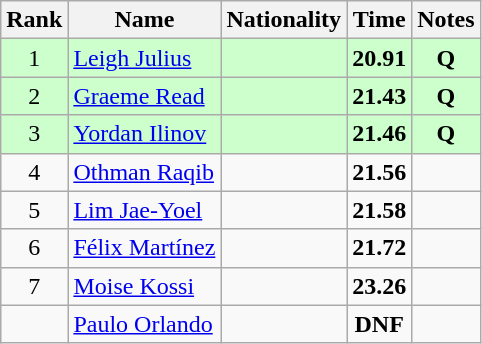<table class="wikitable sortable" style="text-align:center">
<tr>
<th>Rank</th>
<th>Name</th>
<th>Nationality</th>
<th>Time</th>
<th>Notes</th>
</tr>
<tr bgcolor=ccffcc>
<td>1</td>
<td align=left><a href='#'>Leigh Julius</a></td>
<td align=left></td>
<td><strong>20.91</strong></td>
<td><strong>Q</strong></td>
</tr>
<tr bgcolor=ccffcc>
<td>2</td>
<td align=left><a href='#'>Graeme Read</a></td>
<td align=left></td>
<td><strong>21.43</strong></td>
<td><strong>Q</strong></td>
</tr>
<tr bgcolor=ccffcc>
<td>3</td>
<td align=left><a href='#'>Yordan Ilinov</a></td>
<td align=left></td>
<td><strong>21.46</strong></td>
<td><strong>Q</strong></td>
</tr>
<tr>
<td>4</td>
<td align=left><a href='#'>Othman Raqib</a></td>
<td align=left></td>
<td><strong>21.56</strong></td>
<td></td>
</tr>
<tr>
<td>5</td>
<td align=left><a href='#'>Lim Jae-Yoel</a></td>
<td align=left></td>
<td><strong>21.58</strong></td>
<td></td>
</tr>
<tr>
<td>6</td>
<td align=left><a href='#'>Félix Martínez</a></td>
<td align=left></td>
<td><strong>21.72</strong></td>
<td></td>
</tr>
<tr>
<td>7</td>
<td align=left><a href='#'>Moise Kossi</a></td>
<td align=left></td>
<td><strong>23.26</strong></td>
<td></td>
</tr>
<tr>
<td></td>
<td align=left><a href='#'>Paulo Orlando</a></td>
<td align=left></td>
<td><strong>DNF</strong></td>
<td></td>
</tr>
</table>
